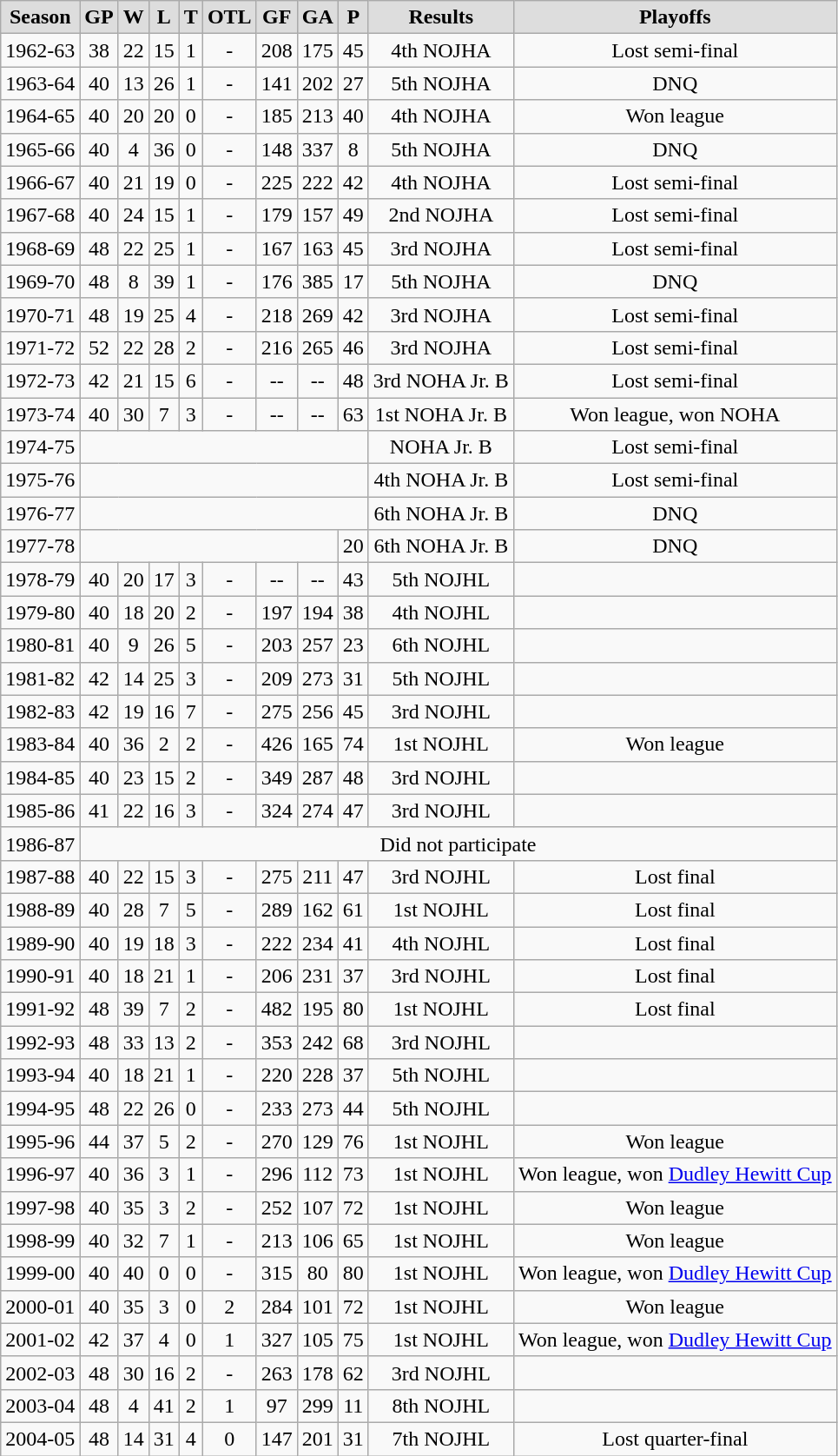<table class="wikitable">
<tr align="center"  bgcolor="#dddddd">
<td><strong>Season</strong></td>
<td><strong>GP</strong></td>
<td><strong>W</strong></td>
<td><strong>L</strong></td>
<td><strong>T</strong></td>
<td><strong>OTL</strong></td>
<td><strong>GF</strong></td>
<td><strong>GA</strong></td>
<td><strong>P</strong></td>
<td><strong>Results</strong></td>
<td><strong>Playoffs</strong></td>
</tr>
<tr align="center">
<td>1962-63</td>
<td>38</td>
<td>22</td>
<td>15</td>
<td>1</td>
<td>-</td>
<td>208</td>
<td>175</td>
<td>45</td>
<td>4th NOJHA</td>
<td>Lost semi-final</td>
</tr>
<tr align="center">
<td>1963-64</td>
<td>40</td>
<td>13</td>
<td>26</td>
<td>1</td>
<td>-</td>
<td>141</td>
<td>202</td>
<td>27</td>
<td>5th NOJHA</td>
<td>DNQ</td>
</tr>
<tr align="center">
<td>1964-65</td>
<td>40</td>
<td>20</td>
<td>20</td>
<td>0</td>
<td>-</td>
<td>185</td>
<td>213</td>
<td>40</td>
<td>4th NOJHA</td>
<td>Won league</td>
</tr>
<tr align="center">
<td>1965-66</td>
<td>40</td>
<td>4</td>
<td>36</td>
<td>0</td>
<td>-</td>
<td>148</td>
<td>337</td>
<td>8</td>
<td>5th NOJHA</td>
<td>DNQ</td>
</tr>
<tr align="center">
<td>1966-67</td>
<td>40</td>
<td>21</td>
<td>19</td>
<td>0</td>
<td>-</td>
<td>225</td>
<td>222</td>
<td>42</td>
<td>4th NOJHA</td>
<td>Lost semi-final</td>
</tr>
<tr align="center">
<td>1967-68</td>
<td>40</td>
<td>24</td>
<td>15</td>
<td>1</td>
<td>-</td>
<td>179</td>
<td>157</td>
<td>49</td>
<td>2nd NOJHA</td>
<td>Lost semi-final</td>
</tr>
<tr align="center">
<td>1968-69</td>
<td>48</td>
<td>22</td>
<td>25</td>
<td>1</td>
<td>-</td>
<td>167</td>
<td>163</td>
<td>45</td>
<td>3rd NOJHA</td>
<td>Lost semi-final</td>
</tr>
<tr align="center">
<td>1969-70</td>
<td>48</td>
<td>8</td>
<td>39</td>
<td>1</td>
<td>-</td>
<td>176</td>
<td>385</td>
<td>17</td>
<td>5th NOJHA</td>
<td>DNQ</td>
</tr>
<tr align="center">
<td>1970-71</td>
<td>48</td>
<td>19</td>
<td>25</td>
<td>4</td>
<td>-</td>
<td>218</td>
<td>269</td>
<td>42</td>
<td>3rd NOJHA</td>
<td>Lost semi-final</td>
</tr>
<tr align="center">
<td>1971-72</td>
<td>52</td>
<td>22</td>
<td>28</td>
<td>2</td>
<td>-</td>
<td>216</td>
<td>265</td>
<td>46</td>
<td>3rd NOJHA</td>
<td>Lost semi-final</td>
</tr>
<tr align="center">
<td>1972-73</td>
<td>42</td>
<td>21</td>
<td>15</td>
<td>6</td>
<td>-</td>
<td>--</td>
<td>--</td>
<td>48</td>
<td>3rd NOHA Jr. B</td>
<td>Lost semi-final</td>
</tr>
<tr align="center">
<td>1973-74</td>
<td>40</td>
<td>30</td>
<td>7</td>
<td>3</td>
<td>-</td>
<td>--</td>
<td>--</td>
<td>63</td>
<td>1st NOHA Jr. B</td>
<td>Won league, won NOHA</td>
</tr>
<tr align="center">
<td>1974-75</td>
<td colspan="8"></td>
<td>NOHA Jr. B</td>
<td>Lost semi-final</td>
</tr>
<tr align="center">
<td>1975-76</td>
<td colspan="8"></td>
<td>4th NOHA Jr. B</td>
<td>Lost semi-final</td>
</tr>
<tr align="center">
<td>1976-77</td>
<td colspan="8"></td>
<td>6th NOHA Jr. B</td>
<td>DNQ</td>
</tr>
<tr align="center">
<td>1977-78</td>
<td colspan="7"></td>
<td>20</td>
<td>6th NOHA Jr. B</td>
<td>DNQ</td>
</tr>
<tr align="center">
<td>1978-79</td>
<td>40</td>
<td>20</td>
<td>17</td>
<td>3</td>
<td>-</td>
<td>--</td>
<td>--</td>
<td>43</td>
<td>5th NOJHL</td>
<td></td>
</tr>
<tr align="center">
<td>1979-80</td>
<td>40</td>
<td>18</td>
<td>20</td>
<td>2</td>
<td>-</td>
<td>197</td>
<td>194</td>
<td>38</td>
<td>4th NOJHL</td>
<td></td>
</tr>
<tr align="center">
<td>1980-81</td>
<td>40</td>
<td>9</td>
<td>26</td>
<td>5</td>
<td>-</td>
<td>203</td>
<td>257</td>
<td>23</td>
<td>6th NOJHL</td>
<td></td>
</tr>
<tr align="center">
<td>1981-82</td>
<td>42</td>
<td>14</td>
<td>25</td>
<td>3</td>
<td>-</td>
<td>209</td>
<td>273</td>
<td>31</td>
<td>5th NOJHL</td>
<td></td>
</tr>
<tr align="center">
<td>1982-83</td>
<td>42</td>
<td>19</td>
<td>16</td>
<td>7</td>
<td>-</td>
<td>275</td>
<td>256</td>
<td>45</td>
<td>3rd NOJHL</td>
<td></td>
</tr>
<tr align="center">
<td>1983-84</td>
<td>40</td>
<td>36</td>
<td>2</td>
<td>2</td>
<td>-</td>
<td>426</td>
<td>165</td>
<td>74</td>
<td>1st NOJHL</td>
<td>Won league</td>
</tr>
<tr align="center">
<td>1984-85</td>
<td>40</td>
<td>23</td>
<td>15</td>
<td>2</td>
<td>-</td>
<td>349</td>
<td>287</td>
<td>48</td>
<td>3rd NOJHL</td>
<td></td>
</tr>
<tr align="center">
<td>1985-86</td>
<td>41</td>
<td>22</td>
<td>16</td>
<td>3</td>
<td>-</td>
<td>324</td>
<td>274</td>
<td>47</td>
<td>3rd NOJHL</td>
<td></td>
</tr>
<tr align="center">
<td>1986-87</td>
<td colspan="11">Did not participate</td>
</tr>
<tr align="center">
<td>1987-88</td>
<td>40</td>
<td>22</td>
<td>15</td>
<td>3</td>
<td>-</td>
<td>275</td>
<td>211</td>
<td>47</td>
<td>3rd NOJHL</td>
<td>Lost final</td>
</tr>
<tr align="center">
<td>1988-89</td>
<td>40</td>
<td>28</td>
<td>7</td>
<td>5</td>
<td>-</td>
<td>289</td>
<td>162</td>
<td>61</td>
<td>1st NOJHL</td>
<td>Lost final</td>
</tr>
<tr align="center">
<td>1989-90</td>
<td>40</td>
<td>19</td>
<td>18</td>
<td>3</td>
<td>-</td>
<td>222</td>
<td>234</td>
<td>41</td>
<td>4th NOJHL</td>
<td>Lost final</td>
</tr>
<tr align="center">
<td>1990-91</td>
<td>40</td>
<td>18</td>
<td>21</td>
<td>1</td>
<td>-</td>
<td>206</td>
<td>231</td>
<td>37</td>
<td>3rd NOJHL</td>
<td>Lost final</td>
</tr>
<tr align="center">
<td>1991-92</td>
<td>48</td>
<td>39</td>
<td>7</td>
<td>2</td>
<td>-</td>
<td>482</td>
<td>195</td>
<td>80</td>
<td>1st NOJHL</td>
<td>Lost final</td>
</tr>
<tr align="center">
<td>1992-93</td>
<td>48</td>
<td>33</td>
<td>13</td>
<td>2</td>
<td>-</td>
<td>353</td>
<td>242</td>
<td>68</td>
<td>3rd NOJHL</td>
<td></td>
</tr>
<tr align="center">
<td>1993-94</td>
<td>40</td>
<td>18</td>
<td>21</td>
<td>1</td>
<td>-</td>
<td>220</td>
<td>228</td>
<td>37</td>
<td>5th NOJHL</td>
<td></td>
</tr>
<tr align="center">
<td>1994-95</td>
<td>48</td>
<td>22</td>
<td>26</td>
<td>0</td>
<td>-</td>
<td>233</td>
<td>273</td>
<td>44</td>
<td>5th NOJHL</td>
<td></td>
</tr>
<tr align="center">
<td>1995-96</td>
<td>44</td>
<td>37</td>
<td>5</td>
<td>2</td>
<td>-</td>
<td>270</td>
<td>129</td>
<td>76</td>
<td>1st NOJHL</td>
<td>Won league</td>
</tr>
<tr align="center">
<td>1996-97</td>
<td>40</td>
<td>36</td>
<td>3</td>
<td>1</td>
<td>-</td>
<td>296</td>
<td>112</td>
<td>73</td>
<td>1st NOJHL</td>
<td>Won league, won <a href='#'>Dudley Hewitt Cup</a></td>
</tr>
<tr align="center">
<td>1997-98</td>
<td>40</td>
<td>35</td>
<td>3</td>
<td>2</td>
<td>-</td>
<td>252</td>
<td>107</td>
<td>72</td>
<td>1st NOJHL</td>
<td>Won league</td>
</tr>
<tr align="center">
<td>1998-99</td>
<td>40</td>
<td>32</td>
<td>7</td>
<td>1</td>
<td>-</td>
<td>213</td>
<td>106</td>
<td>65</td>
<td>1st NOJHL</td>
<td>Won league</td>
</tr>
<tr align="center">
<td>1999-00</td>
<td>40</td>
<td>40</td>
<td>0</td>
<td>0</td>
<td>-</td>
<td>315</td>
<td>80</td>
<td>80</td>
<td>1st NOJHL</td>
<td>Won league, won <a href='#'>Dudley Hewitt Cup</a></td>
</tr>
<tr align="center">
<td>2000-01</td>
<td>40</td>
<td>35</td>
<td>3</td>
<td>0</td>
<td>2</td>
<td>284</td>
<td>101</td>
<td>72</td>
<td>1st NOJHL</td>
<td>Won league</td>
</tr>
<tr align="center">
<td>2001-02</td>
<td>42</td>
<td>37</td>
<td>4</td>
<td>0</td>
<td>1</td>
<td>327</td>
<td>105</td>
<td>75</td>
<td>1st NOJHL</td>
<td>Won league, won <a href='#'>Dudley Hewitt Cup</a></td>
</tr>
<tr align="center">
<td>2002-03</td>
<td>48</td>
<td>30</td>
<td>16</td>
<td>2</td>
<td>-</td>
<td>263</td>
<td>178</td>
<td>62</td>
<td>3rd NOJHL</td>
<td></td>
</tr>
<tr align="center">
<td>2003-04</td>
<td>48</td>
<td>4</td>
<td>41</td>
<td>2</td>
<td>1</td>
<td>97</td>
<td>299</td>
<td>11</td>
<td>8th NOJHL</td>
<td></td>
</tr>
<tr align="center">
<td>2004-05</td>
<td>48</td>
<td>14</td>
<td>31</td>
<td>4</td>
<td>0</td>
<td>147</td>
<td>201</td>
<td>31</td>
<td>7th NOJHL</td>
<td>Lost quarter-final</td>
</tr>
</table>
